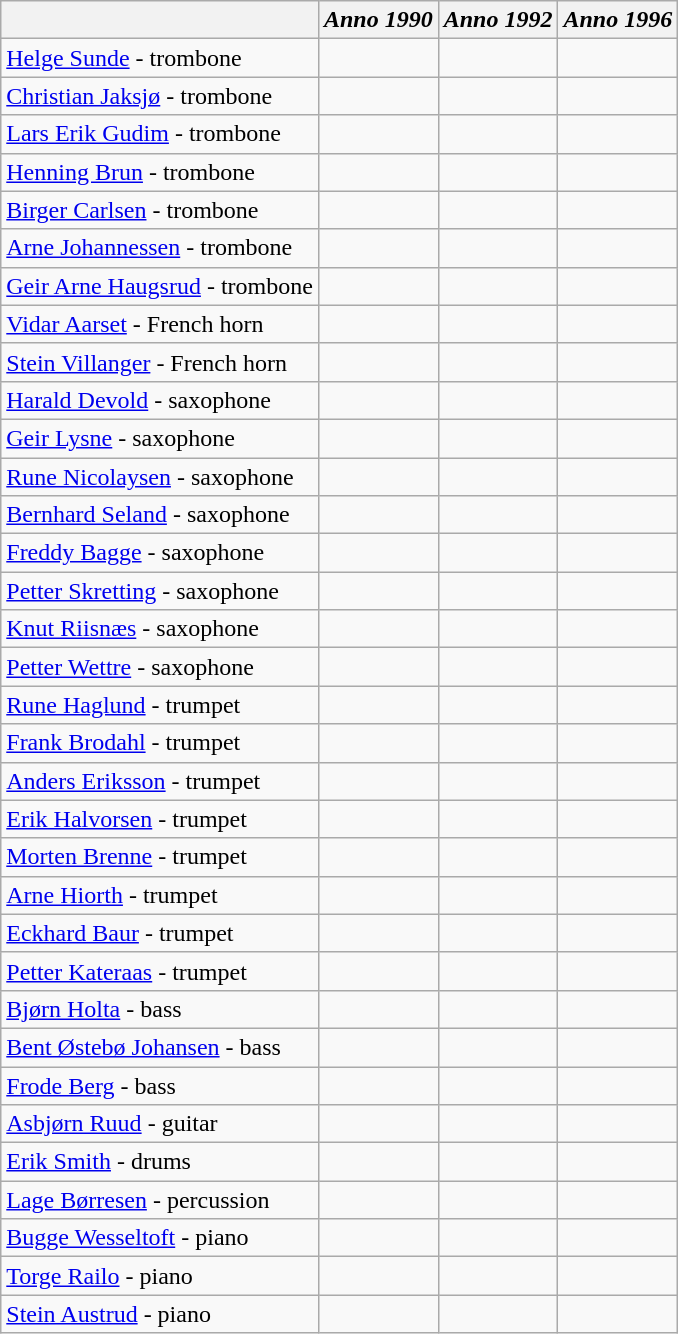<table class="wikitable sortable">
<tr>
<th></th>
<th><em>Anno 1990</em></th>
<th><em>Anno 1992</em></th>
<th><em>Anno 1996</em></th>
</tr>
<tr>
<td><a href='#'>Helge Sunde</a> - trombone</td>
<td></td>
<td></td>
<td></td>
</tr>
<tr>
<td><a href='#'>Christian Jaksjø</a> - trombone</td>
<td></td>
<td></td>
<td></td>
</tr>
<tr>
<td><a href='#'>Lars Erik Gudim</a> - trombone</td>
<td></td>
<td></td>
<td></td>
</tr>
<tr>
<td><a href='#'>Henning Brun</a> - trombone</td>
<td></td>
<td></td>
<td></td>
</tr>
<tr>
<td><a href='#'>Birger Carlsen</a> - trombone</td>
<td></td>
<td></td>
<td></td>
</tr>
<tr>
<td><a href='#'>Arne Johannessen</a> - trombone</td>
<td></td>
<td></td>
<td></td>
</tr>
<tr>
<td><a href='#'>Geir Arne Haugsrud</a> - trombone</td>
<td></td>
<td></td>
<td></td>
</tr>
<tr>
<td><a href='#'>Vidar Aarset</a> - French horn</td>
<td></td>
<td></td>
<td></td>
</tr>
<tr>
<td><a href='#'>Stein Villanger</a> - French horn</td>
<td></td>
<td></td>
<td></td>
</tr>
<tr>
<td><a href='#'>Harald Devold</a> - saxophone</td>
<td></td>
<td></td>
<td></td>
</tr>
<tr>
<td><a href='#'>Geir Lysne</a> - saxophone</td>
<td></td>
<td></td>
<td></td>
</tr>
<tr>
<td><a href='#'>Rune Nicolaysen</a> - saxophone</td>
<td></td>
<td></td>
<td></td>
</tr>
<tr>
<td><a href='#'>Bernhard Seland</a> - saxophone</td>
<td></td>
<td></td>
<td></td>
</tr>
<tr>
<td><a href='#'>Freddy Bagge</a> - saxophone</td>
<td></td>
<td></td>
<td></td>
</tr>
<tr>
<td><a href='#'>Petter Skretting</a> - saxophone</td>
<td></td>
<td></td>
<td></td>
</tr>
<tr>
<td><a href='#'>Knut Riisnæs</a> - saxophone</td>
<td></td>
<td></td>
<td></td>
</tr>
<tr>
<td><a href='#'>Petter Wettre</a> - saxophone</td>
<td></td>
<td></td>
<td></td>
</tr>
<tr>
<td><a href='#'>Rune Haglund</a> - trumpet</td>
<td></td>
<td></td>
<td></td>
</tr>
<tr>
<td><a href='#'>Frank Brodahl</a> - trumpet</td>
<td></td>
<td></td>
<td></td>
</tr>
<tr>
<td><a href='#'>Anders Eriksson</a> - trumpet</td>
<td></td>
<td></td>
<td></td>
</tr>
<tr>
<td><a href='#'>Erik Halvorsen</a> - trumpet</td>
<td></td>
<td></td>
<td></td>
</tr>
<tr>
<td><a href='#'>Morten Brenne</a> - trumpet</td>
<td></td>
<td></td>
<td></td>
</tr>
<tr>
<td><a href='#'>Arne Hiorth</a> - trumpet</td>
<td></td>
<td></td>
<td></td>
</tr>
<tr>
<td><a href='#'>Eckhard Baur</a> - trumpet</td>
<td></td>
<td></td>
<td></td>
</tr>
<tr>
<td><a href='#'>Petter Kateraas</a> - trumpet</td>
<td></td>
<td></td>
<td></td>
</tr>
<tr>
<td><a href='#'>Bjørn Holta</a> - bass</td>
<td></td>
<td></td>
<td></td>
</tr>
<tr>
<td><a href='#'>Bent Østebø Johansen</a> - bass</td>
<td></td>
<td></td>
<td></td>
</tr>
<tr>
<td><a href='#'>Frode Berg</a> - bass</td>
<td></td>
<td></td>
<td></td>
</tr>
<tr>
<td><a href='#'>Asbjørn Ruud</a> - guitar</td>
<td></td>
<td></td>
<td></td>
</tr>
<tr>
<td><a href='#'>Erik Smith</a> - drums</td>
<td></td>
<td></td>
<td></td>
</tr>
<tr>
<td><a href='#'>Lage Børresen</a> - percussion</td>
<td></td>
<td></td>
<td></td>
</tr>
<tr>
<td><a href='#'>Bugge Wesseltoft</a> - piano</td>
<td></td>
<td></td>
<td></td>
</tr>
<tr>
<td><a href='#'>Torge Railo</a> - piano</td>
<td></td>
<td></td>
<td></td>
</tr>
<tr>
<td><a href='#'>Stein Austrud</a> - piano</td>
<td></td>
<td></td>
<td></td>
</tr>
</table>
